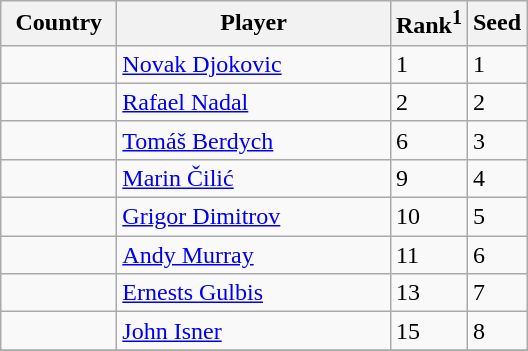<table class="sortable wikitable">
<tr>
<th width="70">Country</th>
<th width="175">Player</th>
<th>Rank<sup>1</sup></th>
<th>Seed</th>
</tr>
<tr>
<td></td>
<td><a href='#'>Novak Djokovic</a></td>
<td>1</td>
<td>1</td>
</tr>
<tr>
<td></td>
<td><a href='#'>Rafael Nadal</a></td>
<td>2</td>
<td>2</td>
</tr>
<tr>
<td></td>
<td><a href='#'>Tomáš Berdych</a></td>
<td>6</td>
<td>3</td>
</tr>
<tr>
<td></td>
<td><a href='#'>Marin Čilić</a></td>
<td>9</td>
<td>4</td>
</tr>
<tr>
<td></td>
<td><a href='#'>Grigor Dimitrov</a></td>
<td>10</td>
<td>5</td>
</tr>
<tr>
<td></td>
<td><a href='#'>Andy Murray</a></td>
<td>11</td>
<td>6</td>
</tr>
<tr>
<td></td>
<td><a href='#'>Ernests Gulbis</a></td>
<td>13</td>
<td>7</td>
</tr>
<tr>
<td></td>
<td><a href='#'>John Isner</a></td>
<td>15</td>
<td>8</td>
</tr>
<tr>
</tr>
</table>
